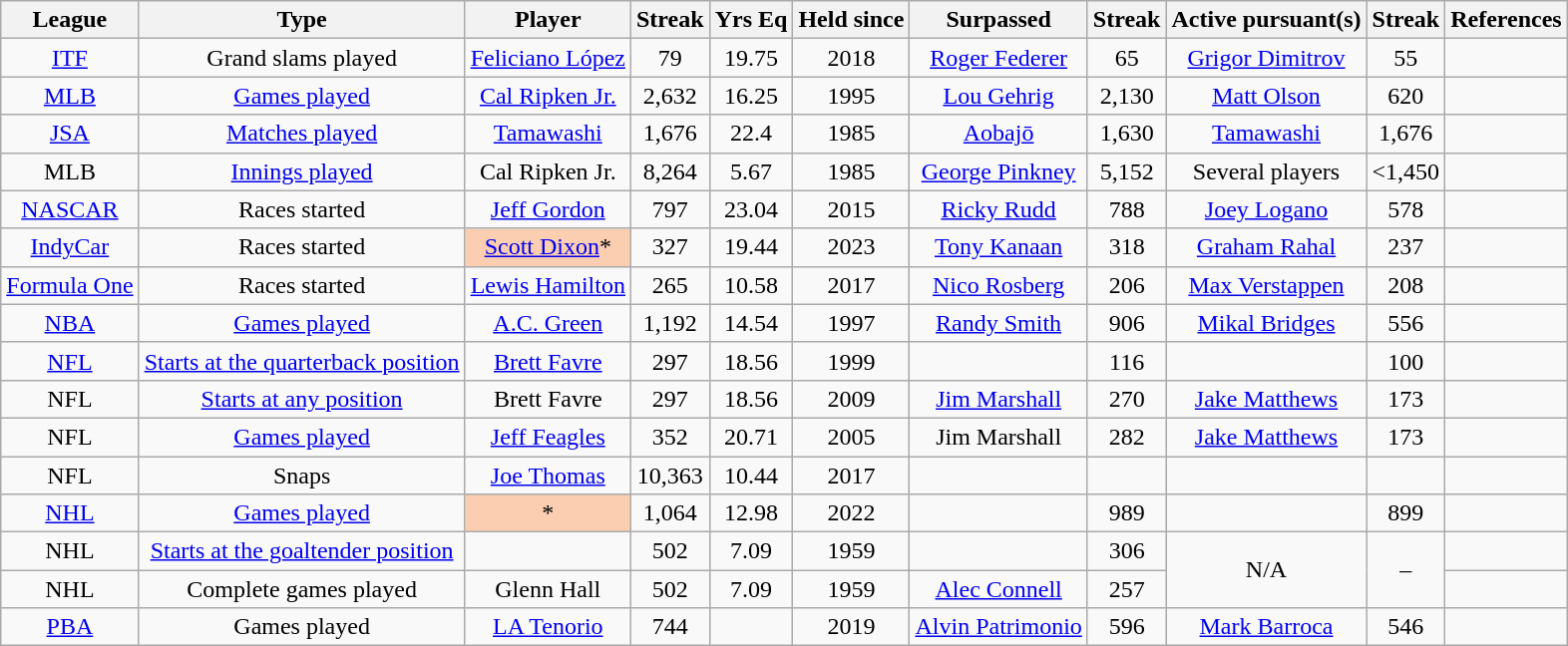<table class="wikitable">
<tr>
<th>League</th>
<th>Type</th>
<th>Player</th>
<th>Streak</th>
<th>Yrs Eq</th>
<th>Held since</th>
<th>Surpassed</th>
<th>Streak</th>
<th>Active pursuant(s)</th>
<th>Streak</th>
<th>References</th>
</tr>
<tr align="center">
<td><a href='#'>ITF</a></td>
<td>Grand slams played</td>
<td><a href='#'>Feliciano López</a></td>
<td>79</td>
<td>19.75</td>
<td>2018</td>
<td><a href='#'>Roger Federer</a></td>
<td>65</td>
<td><a href='#'>Grigor Dimitrov</a></td>
<td>55</td>
<td></td>
</tr>
<tr align="center">
<td><a href='#'>MLB</a></td>
<td><a href='#'>Games played</a></td>
<td><a href='#'>Cal Ripken Jr.</a></td>
<td>2,632</td>
<td>16.25</td>
<td>1995</td>
<td><a href='#'>Lou Gehrig</a></td>
<td>2,130</td>
<td><a href='#'>Matt Olson</a></td>
<td>620</td>
<td></td>
</tr>
<tr align="center">
<td><a href='#'>JSA</a></td>
<td><a href='#'>Matches played</a></td>
<td><a href='#'>Tamawashi</a></td>
<td>1,676</td>
<td>22.4</td>
<td>1985</td>
<td><a href='#'>Aobajō</a></td>
<td>1,630</td>
<td><a href='#'>Tamawashi</a></td>
<td>1,676</td>
<td></td>
</tr>
<tr align="center">
<td>MLB</td>
<td><a href='#'>Innings played</a></td>
<td>Cal Ripken Jr.</td>
<td>8,264</td>
<td>5.67</td>
<td>1985</td>
<td><a href='#'>George Pinkney</a></td>
<td>5,152</td>
<td>Several players</td>
<td><1,450</td>
<td></td>
</tr>
<tr align="center">
<td><a href='#'>NASCAR</a></td>
<td>Races started</td>
<td><a href='#'>Jeff Gordon</a></td>
<td>797</td>
<td>23.04</td>
<td>2015</td>
<td><a href='#'>Ricky Rudd</a></td>
<td>788</td>
<td><a href='#'>Joey Logano</a></td>
<td>578</td>
<td></td>
</tr>
<tr align="center">
<td><a href='#'>IndyCar</a></td>
<td>Races started</td>
<td style="background-color:#FBCEB1"><a href='#'>Scott Dixon</a>*</td>
<td>327</td>
<td>19.44</td>
<td>2023</td>
<td><a href='#'>Tony Kanaan</a></td>
<td>318</td>
<td><a href='#'>Graham Rahal</a></td>
<td>237</td>
<td></td>
</tr>
<tr align="center">
<td><a href='#'>Formula One</a></td>
<td>Races started</td>
<td><a href='#'>Lewis Hamilton</a></td>
<td>265</td>
<td>10.58</td>
<td>2017</td>
<td><a href='#'>Nico Rosberg</a></td>
<td>206</td>
<td><a href='#'>Max Verstappen</a></td>
<td>208</td>
<td></td>
</tr>
<tr align="center">
<td><a href='#'>NBA</a></td>
<td><a href='#'>Games played</a></td>
<td><a href='#'>A.C. Green</a></td>
<td>1,192</td>
<td>14.54</td>
<td>1997</td>
<td><a href='#'>Randy Smith</a></td>
<td>906</td>
<td><a href='#'>Mikal Bridges</a></td>
<td>556</td>
<td></td>
</tr>
<tr align="center">
<td><a href='#'>NFL</a></td>
<td><a href='#'>Starts at the quarterback position</a></td>
<td><a href='#'>Brett Favre</a></td>
<td>297</td>
<td>18.56</td>
<td>1999</td>
<td></td>
<td>116</td>
<td></td>
<td>100</td>
<td></td>
</tr>
<tr align="center">
<td>NFL</td>
<td><a href='#'>Starts at any position</a></td>
<td>Brett Favre</td>
<td>297</td>
<td>18.56</td>
<td>2009</td>
<td><a href='#'>Jim Marshall</a></td>
<td>270</td>
<td><a href='#'>Jake Matthews</a></td>
<td>173</td>
<td></td>
</tr>
<tr align="center">
<td>NFL</td>
<td><a href='#'>Games played</a></td>
<td><a href='#'>Jeff Feagles</a></td>
<td>352</td>
<td>20.71</td>
<td>2005</td>
<td>Jim Marshall</td>
<td>282</td>
<td><a href='#'>Jake Matthews</a></td>
<td>173</td>
<td></td>
</tr>
<tr align="center">
<td>NFL</td>
<td>Snaps</td>
<td><a href='#'>Joe Thomas</a></td>
<td>10,363</td>
<td>10.44</td>
<td>2017</td>
<td></td>
<td></td>
<td></td>
<td></td>
<td></td>
</tr>
<tr align="center">
<td><a href='#'>NHL</a></td>
<td><a href='#'>Games played</a></td>
<td style="background-color:#FBCEB1">*</td>
<td>1,064</td>
<td>12.98</td>
<td>2022</td>
<td></td>
<td>989</td>
<td></td>
<td>899</td>
<td></td>
</tr>
<tr align="center">
<td>NHL</td>
<td><a href='#'>Starts at the goaltender position</a></td>
<td></td>
<td>502</td>
<td>7.09</td>
<td>1959</td>
<td></td>
<td>306</td>
<td rowspan=2>N/A</td>
<td rowspan=2>–</td>
<td></td>
</tr>
<tr align="center">
<td>NHL</td>
<td>Complete games played</td>
<td>Glenn Hall</td>
<td>502</td>
<td>7.09</td>
<td>1959</td>
<td><a href='#'>Alec Connell</a></td>
<td>257</td>
<td></td>
</tr>
<tr align="center">
<td><a href='#'>PBA</a></td>
<td>Games played</td>
<td><a href='#'>LA Tenorio</a></td>
<td>744</td>
<td></td>
<td>2019</td>
<td><a href='#'>Alvin Patrimonio</a></td>
<td>596</td>
<td><a href='#'>Mark Barroca</a></td>
<td>546</td>
<td></td>
</tr>
</table>
